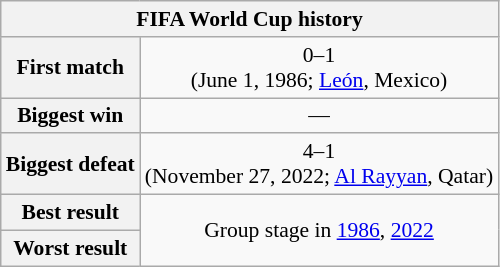<table class="wikitable collapsible collapsed" style="text-align: center;font-size:90%;">
<tr>
<th colspan="2">FIFA World Cup history</th>
</tr>
<tr>
<th>First match</th>
<td> 0–1 <br> (June 1, 1986; <a href='#'>León</a>, Mexico)</td>
</tr>
<tr>
<th>Biggest win</th>
<td>—</td>
</tr>
<tr>
<th>Biggest defeat</th>
<td> 4–1 <br> (November 27, 2022; <a href='#'>Al Rayyan</a>, Qatar)</td>
</tr>
<tr>
<th>Best result</th>
<td rowspan="2">Group stage in <a href='#'>1986</a>, <a href='#'>2022</a></td>
</tr>
<tr>
<th>Worst result</th>
</tr>
</table>
